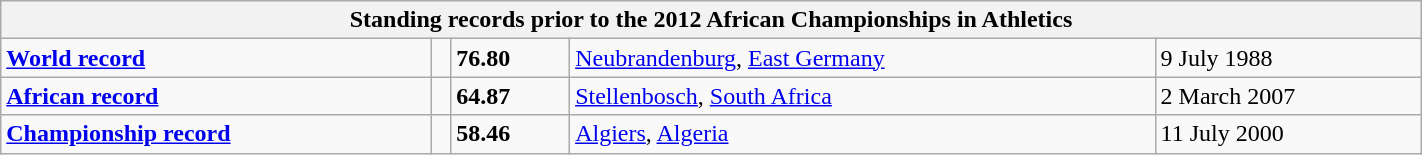<table class="wikitable" width=75%>
<tr>
<th colspan="5">Standing records prior to the 2012 African Championships in Athletics</th>
</tr>
<tr>
<td><strong><a href='#'>World record</a></strong></td>
<td></td>
<td><strong>76.80 </strong></td>
<td><a href='#'>Neubrandenburg</a>, <a href='#'>East Germany</a></td>
<td>9 July 1988</td>
</tr>
<tr>
<td><strong><a href='#'>African record</a></strong></td>
<td></td>
<td><strong>64.87</strong></td>
<td><a href='#'>Stellenbosch</a>, <a href='#'>South Africa</a></td>
<td>2 March 2007</td>
</tr>
<tr>
<td><strong><a href='#'>Championship record</a></strong></td>
<td></td>
<td><strong>58.46</strong></td>
<td><a href='#'>Algiers</a>, <a href='#'>Algeria</a></td>
<td>11 July 2000</td>
</tr>
</table>
